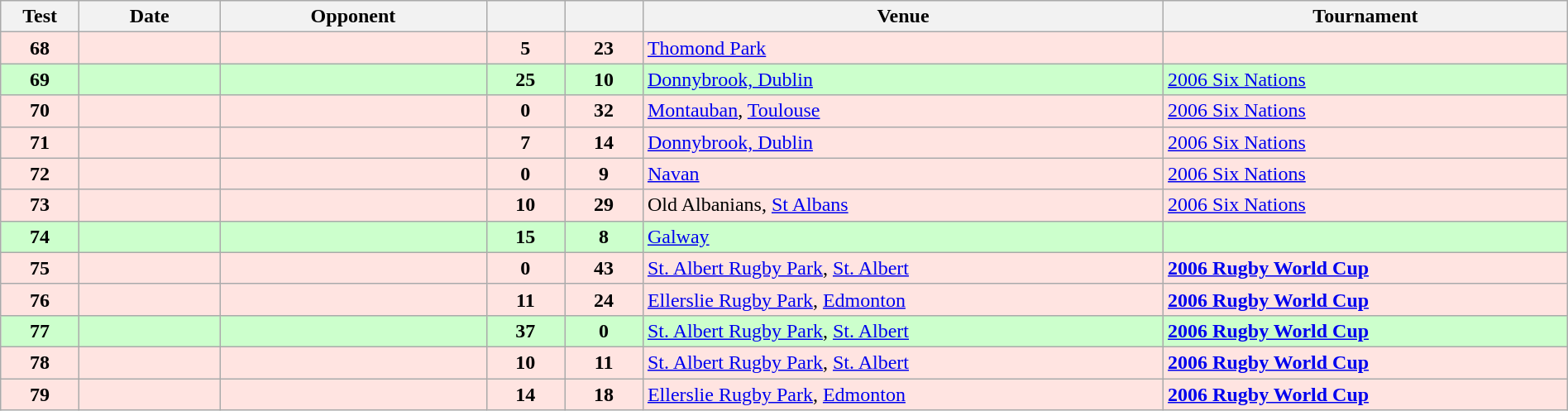<table class="wikitable sortable" style="width:100%">
<tr>
<th style="width:5%">Test</th>
<th style="width:9%">Date</th>
<th style="width:17%">Opponent</th>
<th style="width:5%"></th>
<th style="width:5%"></th>
<th>Venue</th>
<th>Tournament</th>
</tr>
<tr bgcolor="FFE4E1">
<td align="center"><strong>68</strong></td>
<td></td>
<td></td>
<td align="center"><strong>5</strong></td>
<td align="center"><strong>23</strong></td>
<td><a href='#'>Thomond Park</a></td>
<td></td>
</tr>
<tr bgcolor="#ccffcc">
<td align="center"><strong>69</strong></td>
<td></td>
<td></td>
<td align="center"><strong>25</strong></td>
<td align="center"><strong>10</strong></td>
<td><a href='#'>Donnybrook, Dublin</a></td>
<td><a href='#'>2006 Six Nations</a></td>
</tr>
<tr bgcolor="FFE4E1">
<td align="center"><strong>70</strong></td>
<td></td>
<td></td>
<td align="center"><strong>0</strong></td>
<td align="center"><strong>32</strong></td>
<td><a href='#'>Montauban</a>, <a href='#'>Toulouse</a></td>
<td><a href='#'>2006 Six Nations</a></td>
</tr>
<tr bgcolor="FFE4E1">
<td align="center"><strong>71</strong></td>
<td></td>
<td></td>
<td align="center"><strong>7</strong></td>
<td align="center"><strong>14</strong></td>
<td><a href='#'>Donnybrook, Dublin</a></td>
<td><a href='#'>2006 Six Nations</a></td>
</tr>
<tr bgcolor="FFE4E1">
<td align="center"><strong>72</strong></td>
<td></td>
<td></td>
<td align="center"><strong>0</strong></td>
<td align="center"><strong>9</strong></td>
<td><a href='#'>Navan</a></td>
<td><a href='#'>2006 Six Nations</a></td>
</tr>
<tr bgcolor="FFE4E1">
<td align="center"><strong>73</strong></td>
<td></td>
<td></td>
<td align="center"><strong>10</strong></td>
<td align="center"><strong>29</strong></td>
<td>Old Albanians, <a href='#'>St Albans</a></td>
<td><a href='#'>2006 Six Nations</a></td>
</tr>
<tr bgcolor="#ccffcc">
<td align="center"><strong>74</strong></td>
<td></td>
<td></td>
<td align="center"><strong>15</strong></td>
<td align="center"><strong>8</strong></td>
<td><a href='#'>Galway</a></td>
<td></td>
</tr>
<tr bgcolor="FFE4E1">
<td align="center"><strong>75</strong></td>
<td></td>
<td></td>
<td align="center"><strong>0</strong></td>
<td align="center"><strong>43</strong></td>
<td><a href='#'>St. Albert Rugby Park</a>, <a href='#'>St. Albert</a></td>
<td><a href='#'><strong>2006 Rugby World Cup</strong></a></td>
</tr>
<tr bgcolor="FFE4E1">
<td align="center"><strong>76</strong></td>
<td></td>
<td></td>
<td align="center"><strong>11</strong></td>
<td align="center"><strong>24</strong></td>
<td><a href='#'>Ellerslie Rugby Park</a>, <a href='#'>Edmonton</a></td>
<td><a href='#'><strong>2006 Rugby World Cup</strong></a></td>
</tr>
<tr bgcolor="#ccffcc">
<td align="center"><strong>77</strong></td>
<td></td>
<td></td>
<td align="center"><strong>37</strong></td>
<td align="center"><strong>0</strong></td>
<td><a href='#'>St. Albert Rugby Park</a>, <a href='#'>St. Albert</a></td>
<td><a href='#'><strong>2006 Rugby World Cup</strong></a></td>
</tr>
<tr bgcolor="FFE4E1">
<td align="center"><strong>78</strong></td>
<td></td>
<td></td>
<td align="center"><strong>10</strong></td>
<td align="center"><strong>11</strong></td>
<td><a href='#'>St. Albert Rugby Park</a>, <a href='#'>St. Albert</a></td>
<td><a href='#'><strong>2006 Rugby World Cup</strong></a></td>
</tr>
<tr bgcolor="FFE4E1">
<td align="center"><strong>79</strong></td>
<td></td>
<td></td>
<td align="center"><strong>14</strong></td>
<td align="center"><strong>18</strong></td>
<td><a href='#'>Ellerslie Rugby Park</a>, <a href='#'>Edmonton</a></td>
<td><a href='#'><strong>2006 Rugby World Cup</strong></a></td>
</tr>
</table>
